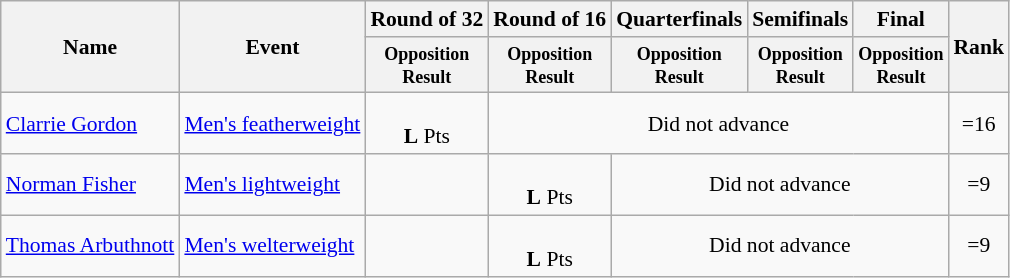<table class=wikitable style="font-size:90%">
<tr>
<th rowspan="2">Name</th>
<th rowspan="2">Event</th>
<th>Round of 32</th>
<th>Round of 16</th>
<th>Quarterfinals</th>
<th>Semifinals</th>
<th>Final</th>
<th rowspan=2>Rank</th>
</tr>
<tr>
<th style="line-height:1em"><small>Opposition<br>Result</small></th>
<th style="line-height:1em"><small>Opposition<br>Result</small></th>
<th style="line-height:1em"><small>Opposition<br>Result</small></th>
<th style="line-height:1em"><small>Opposition<br>Result</small></th>
<th style="line-height:1em"><small>Opposition<br>Result</small></th>
</tr>
<tr>
<td><a href='#'>Clarrie Gordon</a></td>
<td><a href='#'>Men's featherweight</a></td>
<td align="center"><br><strong>L</strong> Pts</td>
<td colspan=4 align="center">Did not advance</td>
<td align="center">=16</td>
</tr>
<tr>
<td><a href='#'>Norman Fisher</a></td>
<td><a href='#'>Men's lightweight</a></td>
<td></td>
<td align="center"><br><strong>L</strong> Pts</td>
<td colspan=3 align="center">Did not advance</td>
<td align="center">=9</td>
</tr>
<tr>
<td><a href='#'>Thomas Arbuthnott</a></td>
<td><a href='#'>Men's welterweight</a></td>
<td></td>
<td align="center"><br><strong>L</strong> Pts</td>
<td colspan=3 align="center">Did not advance</td>
<td align="center">=9</td>
</tr>
</table>
